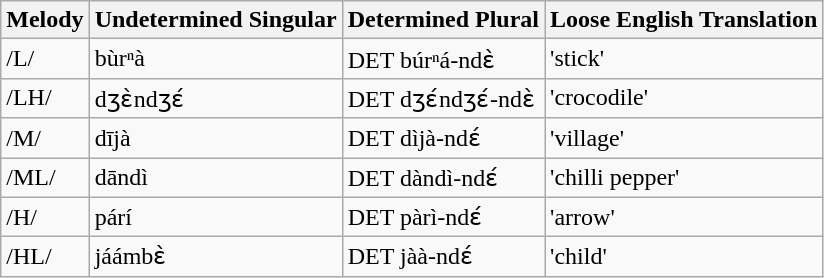<table class="wikitable">
<tr>
<th>Melody</th>
<th>Undetermined Singular</th>
<th>Determined Plural</th>
<th>Loose English Translation</th>
</tr>
<tr>
<td>/L/</td>
<td>bùrⁿà</td>
<td>DET búrⁿá-ndɛ̀</td>
<td>'stick'</td>
</tr>
<tr>
<td>/LH/</td>
<td>dʒɛ̀ndʒɛ́</td>
<td>DET dʒɛ́ndʒɛ́-ndɛ̀</td>
<td>'crocodile'</td>
</tr>
<tr>
<td>/M/</td>
<td>dījà</td>
<td>DET dìjà-ndɛ́</td>
<td>'village'</td>
</tr>
<tr>
<td>/ML/</td>
<td>dāndì</td>
<td>DET dàndì-ndɛ́</td>
<td>'chilli pepper'</td>
</tr>
<tr>
<td>/H/</td>
<td>párí</td>
<td>DET pàrì-ndɛ́</td>
<td>'arrow'</td>
</tr>
<tr>
<td>/HL/</td>
<td>jáámbɛ̀</td>
<td>DET jàà-ndɛ́</td>
<td>'child'</td>
</tr>
</table>
